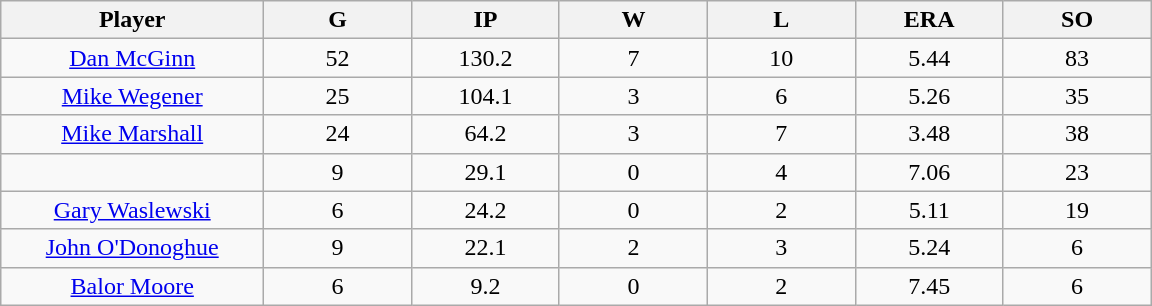<table class="wikitable sortable">
<tr>
<th bgcolor="#DDDDFF" width="16%">Player</th>
<th bgcolor="#DDDDFF" width="9%">G</th>
<th bgcolor="#DDDDFF" width="9%">IP</th>
<th bgcolor="#DDDDFF" width="9%">W</th>
<th bgcolor="#DDDDFF" width="9%">L</th>
<th bgcolor="#DDDDFF" width="9%">ERA</th>
<th bgcolor="#DDDDFF" width="9%">SO</th>
</tr>
<tr align="center">
<td><a href='#'>Dan McGinn</a></td>
<td>52</td>
<td>130.2</td>
<td>7</td>
<td>10</td>
<td>5.44</td>
<td>83</td>
</tr>
<tr align=center>
<td><a href='#'>Mike Wegener</a></td>
<td>25</td>
<td>104.1</td>
<td>3</td>
<td>6</td>
<td>5.26</td>
<td>35</td>
</tr>
<tr align=center>
<td><a href='#'>Mike Marshall</a></td>
<td>24</td>
<td>64.2</td>
<td>3</td>
<td>7</td>
<td>3.48</td>
<td>38</td>
</tr>
<tr align=center>
<td></td>
<td>9</td>
<td>29.1</td>
<td>0</td>
<td>4</td>
<td>7.06</td>
<td>23</td>
</tr>
<tr align="center">
<td><a href='#'>Gary Waslewski</a></td>
<td>6</td>
<td>24.2</td>
<td>0</td>
<td>2</td>
<td>5.11</td>
<td>19</td>
</tr>
<tr align=center>
<td><a href='#'>John O'Donoghue</a></td>
<td>9</td>
<td>22.1</td>
<td>2</td>
<td>3</td>
<td>5.24</td>
<td>6</td>
</tr>
<tr align=center>
<td><a href='#'>Balor Moore</a></td>
<td>6</td>
<td>9.2</td>
<td>0</td>
<td>2</td>
<td>7.45</td>
<td>6</td>
</tr>
</table>
